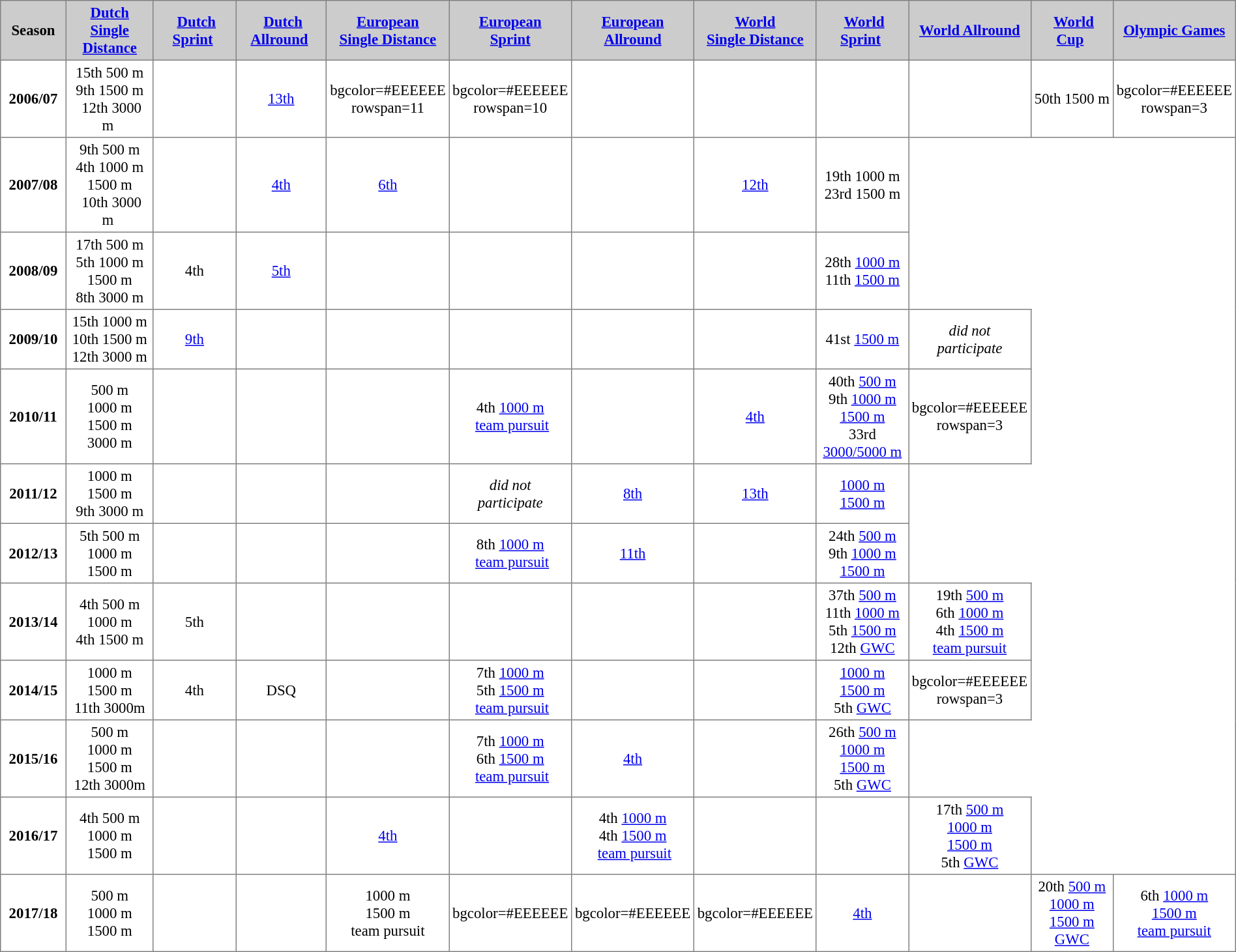<table cellpadding="3" cellspacing="0" border="1" style="background:#ffffff; text-align:center; font-size:95%; border:grey solid 1px; border-collapse:collapse;">
<tr style="background:#ccc; text-align:center;">
<th style="background:#ccc;">  Season  </th>
<th style="background:#ccc;" width="110"><a href='#'>Dutch<br>Single Distance</a></th>
<th style="background:#ccc;" width="110"> <a href='#'>Dutch Sprint</a> </th>
<th style="background:#ccc;" width="110"> <a href='#'>Dutch Allround</a> </th>
<th style="background:#ccc;" width="110"><a href='#'>European<br>Single Distance</a></th>
<th style="background:#ccc;" width="110"><a href='#'>European<br>Sprint</a></th>
<th style="background:#ccc;" width="110"><a href='#'>European<br>Allround</a></th>
<th style="background:#ccc;" width="110"><a href='#'>World<br>Single Distance</a></th>
<th style="background:#ccc;" width="110"> <a href='#'>World Sprint</a> </th>
<th style="background:#ccc;" width="110"><a href='#'>World Allround</a></th>
<th style="background:#ccc;" width="110"> <a href='#'>World Cup</a> </th>
<th style="background:#ccc;" width="110"><a href='#'>Olympic Games</a><br></th>
</tr>
<tr>
<td> <strong>2006/07</strong> </td>
<td>15th 500 m<br>9th 1500 m<br> 12th 3000 m </td>
<td></td>
<td><a href='#'>13th</a></td>
<td>bgcolor=#EEEEEE rowspan=11 </td>
<td>bgcolor=#EEEEEE rowspan=10 </td>
<td></td>
<td></td>
<td></td>
<td></td>
<td>50th 1500 m</td>
<td>bgcolor=#EEEEEE rowspan=3 </td>
</tr>
<tr>
<td> <strong>2007/08</strong> </td>
<td>9th 500 m<br>4th 1000 m<br> 1500 m<br> 10th 3000 m </td>
<td></td>
<td><a href='#'>4th</a></td>
<td><a href='#'>6th</a></td>
<td></td>
<td></td>
<td><a href='#'>12th</a></td>
<td>19th 1000 m<br>23rd 1500 m</td>
</tr>
<tr>
<td> <strong>2008/09</strong> </td>
<td>17th 500 m<br>5th 1000 m<br> 1500 m<br>8th 3000 m</td>
<td>4th</td>
<td><a href='#'>5th</a></td>
<td></td>
<td></td>
<td></td>
<td></td>
<td>28th <a href='#'>1000 m</a><br>11th <a href='#'>1500 m</a></td>
</tr>
<tr>
<td> <strong>2009/10</strong> </td>
<td>15th 1000 m<br>10th 1500 m<br>12th 3000 m</td>
<td><a href='#'>9th</a></td>
<td></td>
<td></td>
<td></td>
<td></td>
<td></td>
<td>41st <a href='#'>1500 m</a></td>
<td><em>did not<br>participate</em></td>
</tr>
<tr>
<td> <strong>2010/11</strong> </td>
<td> 500 m<br> 1000 m<br> 1500 m<br> 3000 m</td>
<td></td>
<td></td>
<td></td>
<td>4th <a href='#'>1000 m</a><br>  <a href='#'>team pursuit</a> </td>
<td></td>
<td><a href='#'>4th</a></td>
<td>40th <a href='#'>500 m</a><br>9th <a href='#'>1000 m</a><br> <a href='#'>1500 m</a><br>33rd <a href='#'>3000/5000 m</a></td>
<td>bgcolor=#EEEEEE rowspan=3 </td>
</tr>
<tr>
<td> <strong>2011/12</strong> </td>
<td> 1000 m<br> 1500 m<br>9th 3000 m</td>
<td></td>
<td></td>
<td></td>
<td><em>did not<br>participate</em></td>
<td><a href='#'>8th</a></td>
<td><a href='#'>13th</a></td>
<td> <a href='#'>1000 m</a><br> <a href='#'>1500 m</a></td>
</tr>
<tr>
<td> <strong>2012/13</strong> </td>
<td>5th 500 m<br> 1000 m<br> 1500 m</td>
<td></td>
<td></td>
<td></td>
<td>8th <a href='#'>1000 m</a><br>  <a href='#'>team pursuit</a> </td>
<td><a href='#'>11th</a></td>
<td></td>
<td>24th <a href='#'>500 m</a><br>9th <a href='#'>1000 m</a><br> <a href='#'>1500 m</a></td>
</tr>
<tr>
<td> <strong>2013/14</strong> </td>
<td>4th 500 m<br> 1000 m<br>4th 1500 m</td>
<td>5th</td>
<td></td>
<td></td>
<td></td>
<td></td>
<td></td>
<td>37th <a href='#'>500 m</a><br>11th <a href='#'>1000 m</a><br>5th <a href='#'>1500 m</a><br>12th <a href='#'>GWC</a></td>
<td>19th <a href='#'>500 m</a><br>6th <a href='#'>1000 m</a><br>4th <a href='#'>1500 m</a><br> <a href='#'>team pursuit</a></td>
</tr>
<tr>
<td> <strong>2014/15</strong> </td>
<td> 1000 m<br> 1500 m<br> 11th 3000m</td>
<td>4th</td>
<td>DSQ</td>
<td></td>
<td>7th <a href='#'>1000 m</a><br>5th <a href='#'>1500 m</a><br>  <a href='#'>team pursuit</a> </td>
<td></td>
<td></td>
<td> <a href='#'>1000 m</a><br> <a href='#'>1500 m</a><br>5th <a href='#'>GWC</a></td>
<td>bgcolor=#EEEEEE rowspan=3 </td>
</tr>
<tr>
<td> <strong>2015/16</strong> </td>
<td> 500 m<br> 1000 m<br> 1500 m<br> 12th 3000m</td>
<td></td>
<td></td>
<td></td>
<td>7th <a href='#'>1000 m</a><br>6th <a href='#'>1500 m</a><br>  <a href='#'>team pursuit</a> </td>
<td><a href='#'>4th</a></td>
<td></td>
<td>26th <a href='#'>500 m</a><br> <a href='#'>1000 m</a><br> <a href='#'>1500 m</a><br>5th <a href='#'>GWC</a></td>
</tr>
<tr>
<td> <strong>2016/17</strong> </td>
<td>4th 500 m<br> 1000 m<br> 1500 m</td>
<td></td>
<td></td>
<td><a href='#'>4th</a></td>
<td></td>
<td>4th <a href='#'>1000 m</a><br>4th <a href='#'>1500 m</a><br>  <a href='#'>team pursuit</a> </td>
<td></td>
<td></td>
<td>17th <a href='#'>500 m</a><br> <a href='#'>1000 m</a><br> <a href='#'>1500 m</a><br>5th <a href='#'>GWC</a></td>
</tr>
<tr>
<td> <strong>2017/18</strong> </td>
<td> 500 m<br> 1000 m<br> 1500 m</td>
<td></td>
<td></td>
<td> 1000 m<br> 1500 m<br> team pursuit</td>
<td>bgcolor=#EEEEEE </td>
<td>bgcolor=#EEEEEE </td>
<td>bgcolor=#EEEEEE </td>
<td><a href='#'>4th</a></td>
<td></td>
<td>20th <a href='#'>500 m</a><br> <a href='#'>1000 m</a><br> <a href='#'>1500 m</a><br> <a href='#'>GWC</a></td>
<td>6th <a href='#'>1000 m</a><br> <a href='#'>1500 m</a><br> <a href='#'>team pursuit</a></td>
</tr>
</table>
